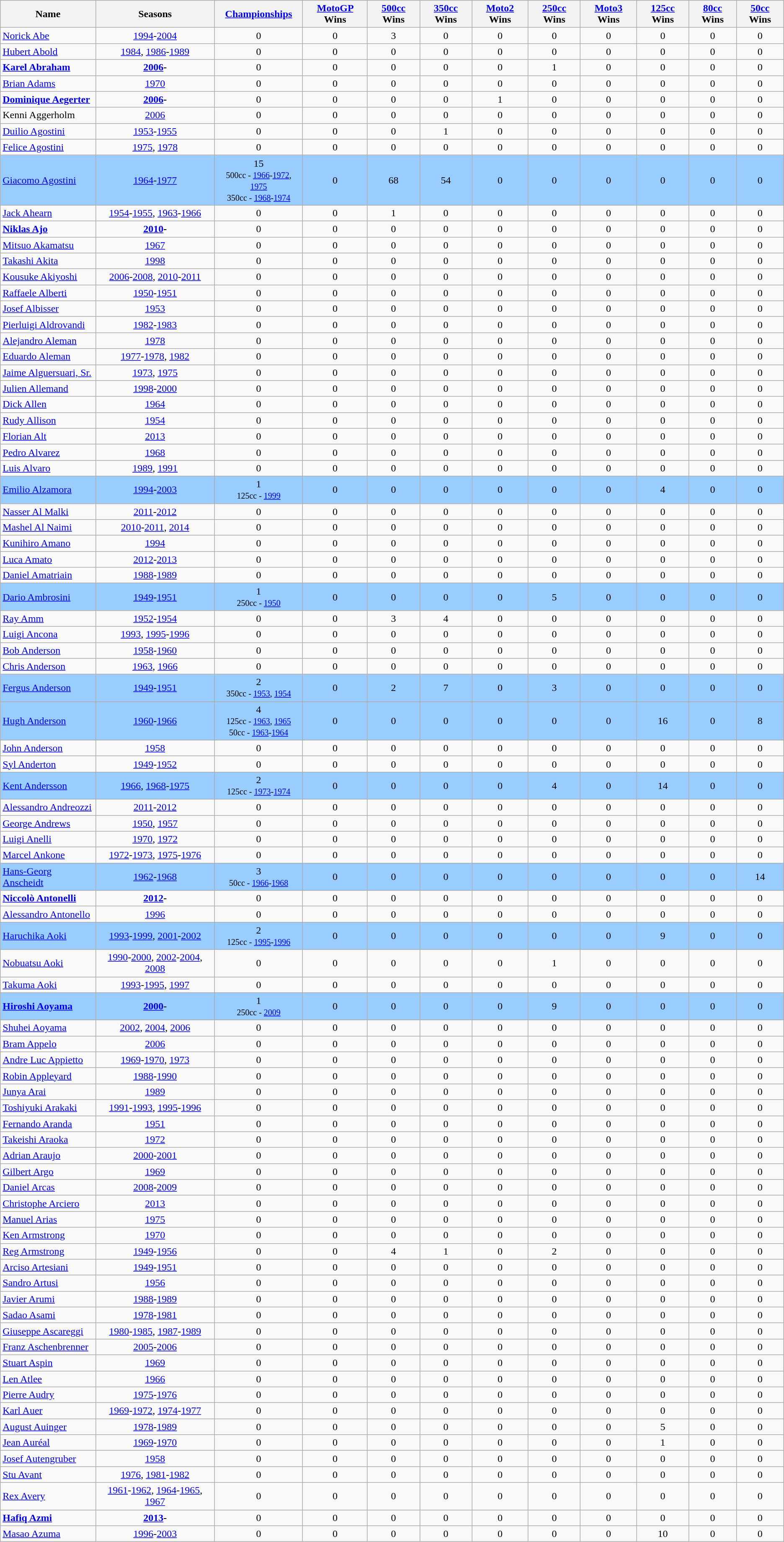<table class="wikitable">
<tr>
<th>Name</th>
<th>Seasons</th>
<th><a href='#'>Championships</a></th>
<th><a href='#'>MotoGP</a> Wins</th>
<th><a href='#'>500cc</a> Wins</th>
<th><a href='#'>350cc</a> Wins</th>
<th><a href='#'>Moto2</a> Wins</th>
<th><a href='#'>250cc</a> Wins</th>
<th><a href='#'>Moto3</a> Wins</th>
<th><a href='#'>125cc</a> Wins</th>
<th><a href='#'>80cc</a> Wins</th>
<th><a href='#'>50cc</a> Wins</th>
</tr>
<tr align="center">
<td align="left"> <a href='#'>Norick Abe</a></td>
<td><a href='#'>1994</a>-<a href='#'>2004</a></td>
<td>0</td>
<td>0</td>
<td>3</td>
<td>0</td>
<td>0</td>
<td>0</td>
<td>0</td>
<td>0</td>
<td>0</td>
<td>0</td>
</tr>
<tr align="center">
<td align="left"> <a href='#'>Hubert Abold</a></td>
<td><a href='#'>1984</a>, <a href='#'>1986</a>-<a href='#'>1989</a></td>
<td>0</td>
<td>0</td>
<td>0</td>
<td>0</td>
<td>0</td>
<td>0</td>
<td>0</td>
<td>0</td>
<td>0</td>
<td>0</td>
</tr>
<tr align="center">
<td align="left"> <strong><a href='#'>Karel Abraham</a></strong></td>
<td><strong><a href='#'>2006</a>-</strong></td>
<td>0</td>
<td>0</td>
<td>0</td>
<td>0</td>
<td>0</td>
<td>1</td>
<td>0</td>
<td>0</td>
<td>0</td>
<td>0</td>
</tr>
<tr align="center">
<td align="left"> <a href='#'>Brian Adams</a></td>
<td><a href='#'>1970</a></td>
<td>0</td>
<td>0</td>
<td>0</td>
<td>0</td>
<td>0</td>
<td>0</td>
<td>0</td>
<td>0</td>
<td>0</td>
<td>0</td>
</tr>
<tr align="center">
<td align="left"> <strong><a href='#'>Dominique Aegerter</a></strong></td>
<td><strong><a href='#'>2006</a>-</strong></td>
<td>0</td>
<td>0</td>
<td>0</td>
<td>0</td>
<td>1</td>
<td>0</td>
<td>0</td>
<td>0</td>
<td>0</td>
<td>0</td>
</tr>
<tr align="center">
<td align="left"> Kenni Aggerholm</td>
<td><a href='#'>2006</a></td>
<td>0</td>
<td>0</td>
<td>0</td>
<td>0</td>
<td>0</td>
<td>0</td>
<td>0</td>
<td>0</td>
<td>0</td>
<td>0</td>
</tr>
<tr align="center">
<td align="left"> <a href='#'>Duilio Agostini</a></td>
<td><a href='#'>1953</a>-<a href='#'>1955</a></td>
<td>0</td>
<td>0</td>
<td>0</td>
<td>1</td>
<td>0</td>
<td>0</td>
<td>0</td>
<td>0</td>
<td>0</td>
<td>0</td>
</tr>
<tr align="center">
<td align="left"> <a href='#'>Felice Agostini</a></td>
<td><a href='#'>1975</a>, <a href='#'>1978</a></td>
<td>0</td>
<td>0</td>
<td>0</td>
<td>0</td>
<td>0</td>
<td>0</td>
<td>0</td>
<td>0</td>
<td>0</td>
<td>0</td>
</tr>
<tr align="center" style="background:#99CCFF;">
<td align="left"> <a href='#'>Giacomo Agostini</a></td>
<td><a href='#'>1964</a>-<a href='#'>1977</a></td>
<td>15<br><small>500cc - <a href='#'>1966</a>-<a href='#'>1972</a>, <a href='#'>1975</a><br>350cc - <a href='#'>1968</a>-<a href='#'>1974</a></small></td>
<td>0</td>
<td>68</td>
<td>54</td>
<td>0</td>
<td>0</td>
<td>0</td>
<td>0</td>
<td>0</td>
<td>0</td>
</tr>
<tr align="center">
<td align="left"> <a href='#'>Jack Ahearn</a></td>
<td><a href='#'>1954</a>-<a href='#'>1955</a>, <a href='#'>1963</a>-<a href='#'>1966</a></td>
<td>0</td>
<td>0</td>
<td>1</td>
<td>0</td>
<td>0</td>
<td>0</td>
<td>0</td>
<td>0</td>
<td>0</td>
<td>0</td>
</tr>
<tr align="center">
<td align="left"> <strong><a href='#'>Niklas Ajo</a></strong></td>
<td><strong><a href='#'>2010</a>-</strong></td>
<td>0</td>
<td>0</td>
<td>0</td>
<td>0</td>
<td>0</td>
<td>0</td>
<td>0</td>
<td>0</td>
<td>0</td>
<td>0</td>
</tr>
<tr align="center">
<td align="left"> <a href='#'>Mitsuo Akamatsu</a></td>
<td><a href='#'>1967</a></td>
<td>0</td>
<td>0</td>
<td>0</td>
<td>0</td>
<td>0</td>
<td>0</td>
<td>0</td>
<td>0</td>
<td>0</td>
<td>0</td>
</tr>
<tr align="center">
<td align="left"> <a href='#'>Takashi Akita</a></td>
<td><a href='#'>1998</a></td>
<td>0</td>
<td>0</td>
<td>0</td>
<td>0</td>
<td>0</td>
<td>0</td>
<td>0</td>
<td>0</td>
<td>0</td>
<td>0</td>
</tr>
<tr align="center">
<td align="left"> <a href='#'>Kousuke Akiyoshi</a></td>
<td><a href='#'>2006</a>-<a href='#'>2008</a>, <a href='#'>2010</a>-<a href='#'>2011</a></td>
<td>0</td>
<td>0</td>
<td>0</td>
<td>0</td>
<td>0</td>
<td>0</td>
<td>0</td>
<td>0</td>
<td>0</td>
<td>0</td>
</tr>
<tr align="center">
<td align="left"> <a href='#'>Raffaele Alberti</a></td>
<td><a href='#'>1950</a>-<a href='#'>1951</a></td>
<td>0</td>
<td>0</td>
<td>0</td>
<td>0</td>
<td>0</td>
<td>0</td>
<td>0</td>
<td>0</td>
<td>0</td>
<td>0</td>
</tr>
<tr align="center">
<td align="left"> <a href='#'>Josef Albisser</a></td>
<td><a href='#'>1953</a></td>
<td>0</td>
<td>0</td>
<td>0</td>
<td>0</td>
<td>0</td>
<td>0</td>
<td>0</td>
<td>0</td>
<td>0</td>
<td>0</td>
</tr>
<tr align="center">
<td align="left"> <a href='#'>Pierluigi Aldrovandi</a></td>
<td><a href='#'>1982</a>-<a href='#'>1983</a></td>
<td>0</td>
<td>0</td>
<td>0</td>
<td>0</td>
<td>0</td>
<td>0</td>
<td>0</td>
<td>0</td>
<td>0</td>
<td>0</td>
</tr>
<tr align="center">
<td align="left"> <a href='#'>Alejandro Aleman</a></td>
<td><a href='#'>1978</a></td>
<td>0</td>
<td>0</td>
<td>0</td>
<td>0</td>
<td>0</td>
<td>0</td>
<td>0</td>
<td>0</td>
<td>0</td>
<td>0</td>
</tr>
<tr align="center">
<td align="left"> <a href='#'>Eduardo Aleman</a></td>
<td><a href='#'>1977</a>-<a href='#'>1978</a>, <a href='#'>1982</a></td>
<td>0</td>
<td>0</td>
<td>0</td>
<td>0</td>
<td>0</td>
<td>0</td>
<td>0</td>
<td>0</td>
<td>0</td>
<td>0</td>
</tr>
<tr align="center">
<td align="left"> <a href='#'>Jaime Alguersuari, Sr.</a></td>
<td><a href='#'>1973</a>, <a href='#'>1975</a></td>
<td>0</td>
<td>0</td>
<td>0</td>
<td>0</td>
<td>0</td>
<td>0</td>
<td>0</td>
<td>0</td>
<td>0</td>
<td>0</td>
</tr>
<tr align="center">
<td align="left"> <a href='#'>Julien Allemand</a></td>
<td><a href='#'>1998</a>-<a href='#'>2000</a></td>
<td>0</td>
<td>0</td>
<td>0</td>
<td>0</td>
<td>0</td>
<td>0</td>
<td>0</td>
<td>0</td>
<td>0</td>
<td>0</td>
</tr>
<tr align="center">
<td align="left"> <a href='#'>Dick Allen</a></td>
<td><a href='#'>1964</a></td>
<td>0</td>
<td>0</td>
<td>0</td>
<td>0</td>
<td>0</td>
<td>0</td>
<td>0</td>
<td>0</td>
<td>0</td>
<td>0</td>
</tr>
<tr align="center">
<td align="left"> <a href='#'>Rudy Allison</a></td>
<td><a href='#'>1954</a></td>
<td>0</td>
<td>0</td>
<td>0</td>
<td>0</td>
<td>0</td>
<td>0</td>
<td>0</td>
<td>0</td>
<td>0</td>
<td>0</td>
</tr>
<tr align="center">
<td align="left"> <a href='#'>Florian Alt</a></td>
<td><a href='#'>2013</a></td>
<td>0</td>
<td>0</td>
<td>0</td>
<td>0</td>
<td>0</td>
<td>0</td>
<td>0</td>
<td>0</td>
<td>0</td>
<td>0</td>
</tr>
<tr align="center">
<td align="left"> <a href='#'>Pedro Alvarez</a></td>
<td><a href='#'>1968</a></td>
<td>0</td>
<td>0</td>
<td>0</td>
<td>0</td>
<td>0</td>
<td>0</td>
<td>0</td>
<td>0</td>
<td>0</td>
<td>0</td>
</tr>
<tr align="center">
<td align="left"> <a href='#'>Luis Alvaro</a></td>
<td><a href='#'>1989</a>, <a href='#'>1991</a></td>
<td>0</td>
<td>0</td>
<td>0</td>
<td>0</td>
<td>0</td>
<td>0</td>
<td>0</td>
<td>0</td>
<td>0</td>
<td>0</td>
</tr>
<tr align="center" style="background:#99CCFF;">
<td align="left"> <a href='#'>Emilio Alzamora</a></td>
<td><a href='#'>1994</a>-<a href='#'>2003</a></td>
<td>1<br><small>125cc - <a href='#'>1999</a></small></td>
<td>0</td>
<td>0</td>
<td>0</td>
<td>0</td>
<td>0</td>
<td>0</td>
<td>4</td>
<td>0</td>
<td>0</td>
</tr>
<tr align="center">
<td align="left"> <a href='#'>Nasser Al Malki</a></td>
<td><a href='#'>2011</a>-<a href='#'>2012</a></td>
<td>0</td>
<td>0</td>
<td>0</td>
<td>0</td>
<td>0</td>
<td>0</td>
<td>0</td>
<td>0</td>
<td>0</td>
<td>0</td>
</tr>
<tr align="center">
<td align="left"> <a href='#'>Mashel Al Naimi</a></td>
<td><a href='#'>2010</a>-<a href='#'>2011</a>, <a href='#'>2014</a></td>
<td>0</td>
<td>0</td>
<td>0</td>
<td>0</td>
<td>0</td>
<td>0</td>
<td>0</td>
<td>0</td>
<td>0</td>
<td>0</td>
</tr>
<tr align="center">
<td align="left"> <a href='#'>Kunihiro Amano</a></td>
<td><a href='#'>1994</a></td>
<td>0</td>
<td>0</td>
<td>0</td>
<td>0</td>
<td>0</td>
<td>0</td>
<td>0</td>
<td>0</td>
<td>0</td>
<td>0</td>
</tr>
<tr align="center">
<td align="left"> <a href='#'>Luca Amato</a></td>
<td><a href='#'>2012</a>-<a href='#'>2013</a></td>
<td>0</td>
<td>0</td>
<td>0</td>
<td>0</td>
<td>0</td>
<td>0</td>
<td>0</td>
<td>0</td>
<td>0</td>
<td>0</td>
</tr>
<tr align="center">
<td align="left"> <a href='#'>Daniel Amatriain</a></td>
<td><a href='#'>1988</a>-<a href='#'>1989</a></td>
<td>0</td>
<td>0</td>
<td>0</td>
<td>0</td>
<td>0</td>
<td>0</td>
<td>0</td>
<td>0</td>
<td>0</td>
<td>0</td>
</tr>
<tr align="center" style="background:#99CCFF;">
<td align="left"> <a href='#'>Dario Ambrosini</a></td>
<td><a href='#'>1949</a>-<a href='#'>1951</a></td>
<td>1<br><small>250cc - <a href='#'>1950</a></small></td>
<td>0</td>
<td>0</td>
<td>0</td>
<td>0</td>
<td>5</td>
<td>0</td>
<td>0</td>
<td>0</td>
<td>0</td>
</tr>
<tr align="center">
<td align="left"> <a href='#'>Ray Amm</a></td>
<td><a href='#'>1952</a>-<a href='#'>1954</a></td>
<td>0</td>
<td>0</td>
<td>3</td>
<td>4</td>
<td>0</td>
<td>0</td>
<td>0</td>
<td>0</td>
<td>0</td>
<td>0</td>
</tr>
<tr align="center">
<td align="left"> <a href='#'>Luigi Ancona</a></td>
<td><a href='#'>1993</a>, <a href='#'>1995</a>-<a href='#'>1996</a></td>
<td>0</td>
<td>0</td>
<td>0</td>
<td>0</td>
<td>0</td>
<td>0</td>
<td>0</td>
<td>0</td>
<td>0</td>
<td>0</td>
</tr>
<tr align="center">
<td align="left"> <a href='#'>Bob Anderson</a></td>
<td><a href='#'>1958</a>-<a href='#'>1960</a></td>
<td>0</td>
<td>0</td>
<td>0</td>
<td>0</td>
<td>0</td>
<td>0</td>
<td>0</td>
<td>0</td>
<td>0</td>
<td>0</td>
</tr>
<tr align="center">
<td align="left"> <a href='#'>Chris Anderson</a></td>
<td><a href='#'>1963</a>, <a href='#'>1966</a></td>
<td>0</td>
<td>0</td>
<td>0</td>
<td>0</td>
<td>0</td>
<td>0</td>
<td>0</td>
<td>0</td>
<td>0</td>
<td>0</td>
</tr>
<tr align="center" style="background:#99CCFF;">
<td align="left"> <a href='#'>Fergus Anderson</a></td>
<td><a href='#'>1949</a>-<a href='#'>1951</a></td>
<td>2<br><small>350cc - <a href='#'>1953</a>, <a href='#'>1954</a></small></td>
<td>0</td>
<td>2</td>
<td>7</td>
<td>0</td>
<td>3</td>
<td>0</td>
<td>0</td>
<td>0</td>
<td>0</td>
</tr>
<tr align="center" style="background:#99CCFF;">
<td align="left"> <a href='#'>Hugh Anderson</a></td>
<td><a href='#'>1960</a>-<a href='#'>1966</a></td>
<td>4<br><small>125cc - <a href='#'>1963</a>, <a href='#'>1965</a><br>50cc - <a href='#'>1963</a>-<a href='#'>1964</a></small></td>
<td>0</td>
<td>0</td>
<td>0</td>
<td>0</td>
<td>0</td>
<td>0</td>
<td>16</td>
<td>0</td>
<td>8</td>
</tr>
<tr align="center">
<td align="left"> <a href='#'>John Anderson</a></td>
<td><a href='#'>1958</a></td>
<td>0</td>
<td>0</td>
<td>0</td>
<td>0</td>
<td>0</td>
<td>0</td>
<td>0</td>
<td>0</td>
<td>0</td>
<td>0</td>
</tr>
<tr align="center">
<td align="left"> <a href='#'>Syl Anderton</a></td>
<td><a href='#'>1949</a>-<a href='#'>1952</a></td>
<td>0</td>
<td>0</td>
<td>0</td>
<td>0</td>
<td>0</td>
<td>0</td>
<td>0</td>
<td>0</td>
<td>0</td>
<td>0</td>
</tr>
<tr align="center" style="background:#99CCFF;">
<td align="left"> <a href='#'>Kent Andersson</a></td>
<td><a href='#'>1966</a>, <a href='#'>1968</a>-<a href='#'>1975</a></td>
<td>2<br><small>125cc - <a href='#'>1973</a>-<a href='#'>1974</a></small></td>
<td>0</td>
<td>0</td>
<td>0</td>
<td>0</td>
<td>4</td>
<td>0</td>
<td>14</td>
<td>0</td>
<td>0</td>
</tr>
<tr align="center">
<td align="left"> <a href='#'>Alessandro Andreozzi</a></td>
<td><a href='#'>2011</a>-<a href='#'>2012</a></td>
<td>0</td>
<td>0</td>
<td>0</td>
<td>0</td>
<td>0</td>
<td>0</td>
<td>0</td>
<td>0</td>
<td>0</td>
<td>0</td>
</tr>
<tr align="center">
<td align="left"> <a href='#'>George Andrews</a></td>
<td><a href='#'>1950</a>, <a href='#'>1957</a></td>
<td>0</td>
<td>0</td>
<td>0</td>
<td>0</td>
<td>0</td>
<td>0</td>
<td>0</td>
<td>0</td>
<td>0</td>
<td>0</td>
</tr>
<tr align="center">
<td align="left"> <a href='#'>Luigi Anelli</a></td>
<td><a href='#'>1970</a>, <a href='#'>1972</a></td>
<td>0</td>
<td>0</td>
<td>0</td>
<td>0</td>
<td>0</td>
<td>0</td>
<td>0</td>
<td>0</td>
<td>0</td>
<td>0</td>
</tr>
<tr align="center">
<td align="left"> <a href='#'>Marcel Ankone</a></td>
<td><a href='#'>1972</a>-<a href='#'>1973</a>, <a href='#'>1975</a>-<a href='#'>1976</a></td>
<td>0</td>
<td>0</td>
<td>0</td>
<td>0</td>
<td>0</td>
<td>0</td>
<td>0</td>
<td>0</td>
<td>0</td>
<td>0</td>
</tr>
<tr align="center" style="background:#99CCFF;">
<td align="left"> <a href='#'>Hans-Georg Anscheidt</a></td>
<td><a href='#'>1962</a>-<a href='#'>1968</a></td>
<td>3<br><small>50cc - <a href='#'>1966</a>-<a href='#'>1968</a></small></td>
<td>0</td>
<td>0</td>
<td>0</td>
<td>0</td>
<td>0</td>
<td>0</td>
<td>0</td>
<td>0</td>
<td>14</td>
</tr>
<tr align="center">
<td align="left"> <strong><a href='#'>Niccolò Antonelli</a></strong></td>
<td><strong><a href='#'>2012</a>-</strong></td>
<td>0</td>
<td>0</td>
<td>0</td>
<td>0</td>
<td>0</td>
<td>0</td>
<td>0</td>
<td>0</td>
<td>0</td>
<td>0</td>
</tr>
<tr align="center">
<td align="left"> <a href='#'>Alessandro Antonello</a></td>
<td><a href='#'>1996</a></td>
<td>0</td>
<td>0</td>
<td>0</td>
<td>0</td>
<td>0</td>
<td>0</td>
<td>0</td>
<td>0</td>
<td>0</td>
<td>0</td>
</tr>
<tr align="center" style="background:#99CCFF;">
<td align="left"> <a href='#'>Haruchika Aoki</a></td>
<td><a href='#'>1993</a>-<a href='#'>1999</a>, <a href='#'>2001</a>-<a href='#'>2002</a></td>
<td>2<br><small>125cc - <a href='#'>1995</a>-<a href='#'>1996</a></small></td>
<td>0</td>
<td>0</td>
<td>0</td>
<td>0</td>
<td>0</td>
<td>0</td>
<td>9</td>
<td>0</td>
<td>0</td>
</tr>
<tr align="center">
<td align="left"> <a href='#'>Nobuatsu Aoki</a></td>
<td><a href='#'>1990</a>-<a href='#'>2000</a>, <a href='#'>2002</a>-<a href='#'>2004</a>, <a href='#'>2008</a></td>
<td>0</td>
<td>0</td>
<td>0</td>
<td>0</td>
<td>0</td>
<td>1</td>
<td>0</td>
<td>0</td>
<td>0</td>
<td>0</td>
</tr>
<tr align="center">
<td align="left"> <a href='#'>Takuma Aoki</a></td>
<td><a href='#'>1993</a>-<a href='#'>1995</a>, <a href='#'>1997</a></td>
<td>0</td>
<td>0</td>
<td>0</td>
<td>0</td>
<td>0</td>
<td>0</td>
<td>0</td>
<td>0</td>
<td>0</td>
<td>0</td>
</tr>
<tr align="center" style="background:#99CCFF;">
<td align="left"> <strong><a href='#'>Hiroshi Aoyama</a></strong></td>
<td><strong><a href='#'>2000</a>-</strong></td>
<td>1<br><small>250cc - <a href='#'>2009</a></small></td>
<td>0</td>
<td>0</td>
<td>0</td>
<td>0</td>
<td>9</td>
<td>0</td>
<td>0</td>
<td>0</td>
<td>0</td>
</tr>
<tr align="center">
<td align="left"> <a href='#'>Shuhei Aoyama</a></td>
<td><a href='#'>2002</a>, <a href='#'>2004</a>, <a href='#'>2006</a></td>
<td>0</td>
<td>0</td>
<td>0</td>
<td>0</td>
<td>0</td>
<td>0</td>
<td>0</td>
<td>0</td>
<td>0</td>
<td>0</td>
</tr>
<tr align="center">
<td align="left"> <a href='#'>Bram Appelo</a></td>
<td><a href='#'>2006</a></td>
<td>0</td>
<td>0</td>
<td>0</td>
<td>0</td>
<td>0</td>
<td>0</td>
<td>0</td>
<td>0</td>
<td>0</td>
<td>0</td>
</tr>
<tr align="center">
<td align="left"> <a href='#'>Andre Luc Appietto</a></td>
<td><a href='#'>1969</a>-<a href='#'>1970</a>, <a href='#'>1973</a></td>
<td>0</td>
<td>0</td>
<td>0</td>
<td>0</td>
<td>0</td>
<td>0</td>
<td>0</td>
<td>0</td>
<td>0</td>
<td>0</td>
</tr>
<tr align="center">
<td align="left"> <a href='#'>Robin Appleyard</a></td>
<td><a href='#'>1988</a>-<a href='#'>1990</a></td>
<td>0</td>
<td>0</td>
<td>0</td>
<td>0</td>
<td>0</td>
<td>0</td>
<td>0</td>
<td>0</td>
<td>0</td>
<td>0</td>
</tr>
<tr align="center">
<td align="left"> <a href='#'>Junya Arai</a></td>
<td><a href='#'>1989</a></td>
<td>0</td>
<td>0</td>
<td>0</td>
<td>0</td>
<td>0</td>
<td>0</td>
<td>0</td>
<td>0</td>
<td>0</td>
<td>0</td>
</tr>
<tr align="center">
<td align="left"> <a href='#'>Toshiyuki Arakaki</a></td>
<td><a href='#'>1991</a>-<a href='#'>1993</a>, <a href='#'>1995</a>-<a href='#'>1996</a></td>
<td>0</td>
<td>0</td>
<td>0</td>
<td>0</td>
<td>0</td>
<td>0</td>
<td>0</td>
<td>0</td>
<td>0</td>
<td>0</td>
</tr>
<tr align="center">
<td align="left"> <a href='#'>Fernando Aranda</a></td>
<td><a href='#'>1951</a></td>
<td>0</td>
<td>0</td>
<td>0</td>
<td>0</td>
<td>0</td>
<td>0</td>
<td>0</td>
<td>0</td>
<td>0</td>
<td>0</td>
</tr>
<tr align="center">
<td align="left"> <a href='#'>Takeishi Araoka</a></td>
<td><a href='#'>1972</a></td>
<td>0</td>
<td>0</td>
<td>0</td>
<td>0</td>
<td>0</td>
<td>0</td>
<td>0</td>
<td>0</td>
<td>0</td>
<td>0</td>
</tr>
<tr align="center">
<td align="left"> <a href='#'>Adrian Araujo</a></td>
<td><a href='#'>2000</a>-<a href='#'>2001</a></td>
<td>0</td>
<td>0</td>
<td>0</td>
<td>0</td>
<td>0</td>
<td>0</td>
<td>0</td>
<td>0</td>
<td>0</td>
<td>0</td>
</tr>
<tr align="center">
<td align="left"> <a href='#'>Gilbert Argo</a></td>
<td><a href='#'>1969</a></td>
<td>0</td>
<td>0</td>
<td>0</td>
<td>0</td>
<td>0</td>
<td>0</td>
<td>0</td>
<td>0</td>
<td>0</td>
<td>0</td>
</tr>
<tr align="center">
<td align="left"> <a href='#'>Daniel Arcas</a></td>
<td><a href='#'>2008</a>-<a href='#'>2009</a></td>
<td>0</td>
<td>0</td>
<td>0</td>
<td>0</td>
<td>0</td>
<td>0</td>
<td>0</td>
<td>0</td>
<td>0</td>
<td>0</td>
</tr>
<tr align="center">
<td align="left"> <a href='#'>Christophe Arciero</a></td>
<td><a href='#'>2013</a></td>
<td>0</td>
<td>0</td>
<td>0</td>
<td>0</td>
<td>0</td>
<td>0</td>
<td>0</td>
<td>0</td>
<td>0</td>
<td>0</td>
</tr>
<tr align="center">
<td align="left"> <a href='#'>Manuel Arias</a></td>
<td><a href='#'>1975</a></td>
<td>0</td>
<td>0</td>
<td>0</td>
<td>0</td>
<td>0</td>
<td>0</td>
<td>0</td>
<td>0</td>
<td>0</td>
<td>0</td>
</tr>
<tr align="center">
<td align="left"> <a href='#'>Ken Armstrong</a></td>
<td><a href='#'>1970</a></td>
<td>0</td>
<td>0</td>
<td>0</td>
<td>0</td>
<td>0</td>
<td>0</td>
<td>0</td>
<td>0</td>
<td>0</td>
<td>0</td>
</tr>
<tr align="center">
<td align="left"> <a href='#'>Reg Armstrong</a></td>
<td><a href='#'>1949</a>-<a href='#'>1956</a></td>
<td>0</td>
<td>0</td>
<td>4</td>
<td>1</td>
<td>0</td>
<td>2</td>
<td>0</td>
<td>0</td>
<td>0</td>
<td>0</td>
</tr>
<tr align="center">
<td align="left"> <a href='#'>Arciso Artesiani</a></td>
<td><a href='#'>1949</a>-<a href='#'>1951</a></td>
<td>0</td>
<td>0</td>
<td>0</td>
<td>0</td>
<td>0</td>
<td>0</td>
<td>0</td>
<td>0</td>
<td>0</td>
<td>0</td>
</tr>
<tr align="center">
<td align="left"> <a href='#'>Sandro Artusi</a></td>
<td><a href='#'>1956</a></td>
<td>0</td>
<td>0</td>
<td>0</td>
<td>0</td>
<td>0</td>
<td>0</td>
<td>0</td>
<td>0</td>
<td>0</td>
<td>0</td>
</tr>
<tr align="center">
<td align="left"> <a href='#'>Javier Arumi</a></td>
<td><a href='#'>1988</a>-<a href='#'>1989</a></td>
<td>0</td>
<td>0</td>
<td>0</td>
<td>0</td>
<td>0</td>
<td>0</td>
<td>0</td>
<td>0</td>
<td>0</td>
<td>0</td>
</tr>
<tr align="center">
<td align="left"> <a href='#'>Sadao Asami</a></td>
<td><a href='#'>1978</a>-<a href='#'>1981</a></td>
<td>0</td>
<td>0</td>
<td>0</td>
<td>0</td>
<td>0</td>
<td>0</td>
<td>0</td>
<td>0</td>
<td>0</td>
<td>0</td>
</tr>
<tr align="center">
<td align="left"> <a href='#'>Giuseppe Ascareggi</a></td>
<td><a href='#'>1980</a>-<a href='#'>1985</a>, <a href='#'>1987</a>-<a href='#'>1989</a></td>
<td>0</td>
<td>0</td>
<td>0</td>
<td>0</td>
<td>0</td>
<td>0</td>
<td>0</td>
<td>0</td>
<td>0</td>
<td>0</td>
</tr>
<tr align="center">
<td align="left"> <a href='#'>Franz Aschenbrenner</a></td>
<td><a href='#'>2005</a>-<a href='#'>2006</a></td>
<td>0</td>
<td>0</td>
<td>0</td>
<td>0</td>
<td>0</td>
<td>0</td>
<td>0</td>
<td>0</td>
<td>0</td>
<td>0</td>
</tr>
<tr align="center">
<td align="left"> <a href='#'>Stuart Aspin</a></td>
<td><a href='#'>1969</a></td>
<td>0</td>
<td>0</td>
<td>0</td>
<td>0</td>
<td>0</td>
<td>0</td>
<td>0</td>
<td>0</td>
<td>0</td>
<td>0</td>
</tr>
<tr align="center">
<td align="left"> <a href='#'>Len Atlee</a></td>
<td><a href='#'>1966</a></td>
<td>0</td>
<td>0</td>
<td>0</td>
<td>0</td>
<td>0</td>
<td>0</td>
<td>0</td>
<td>0</td>
<td>0</td>
<td>0</td>
</tr>
<tr align="center">
<td align="left"> <a href='#'>Pierre Audry</a></td>
<td><a href='#'>1975</a>-<a href='#'>1976</a></td>
<td>0</td>
<td>0</td>
<td>0</td>
<td>0</td>
<td>0</td>
<td>0</td>
<td>0</td>
<td>0</td>
<td>0</td>
<td>0</td>
</tr>
<tr align="center">
<td align="left"> <a href='#'>Karl Auer</a></td>
<td><a href='#'>1969</a>-<a href='#'>1972</a>, <a href='#'>1974</a>-<a href='#'>1977</a></td>
<td>0</td>
<td>0</td>
<td>0</td>
<td>0</td>
<td>0</td>
<td>0</td>
<td>0</td>
<td>0</td>
<td>0</td>
<td>0</td>
</tr>
<tr align="center">
<td align="left"> <a href='#'>August Auinger</a></td>
<td><a href='#'>1978</a>-<a href='#'>1989</a></td>
<td>0</td>
<td>0</td>
<td>0</td>
<td>0</td>
<td>0</td>
<td>0</td>
<td>0</td>
<td>5</td>
<td>0</td>
<td>0</td>
</tr>
<tr align="center">
<td align="left"> <a href='#'>Jean Auréal</a></td>
<td><a href='#'>1969</a>-<a href='#'>1970</a></td>
<td>0</td>
<td>0</td>
<td>0</td>
<td>0</td>
<td>0</td>
<td>0</td>
<td>0</td>
<td>1</td>
<td>0</td>
<td>0</td>
</tr>
<tr align="center">
<td align="left"> <a href='#'>Josef Autengruber</a></td>
<td><a href='#'>1958</a></td>
<td>0</td>
<td>0</td>
<td>0</td>
<td>0</td>
<td>0</td>
<td>0</td>
<td>0</td>
<td>0</td>
<td>0</td>
<td>0</td>
</tr>
<tr align="center">
<td align="left"> <a href='#'>Stu Avant</a></td>
<td><a href='#'>1976</a>, <a href='#'>1981</a>-<a href='#'>1982</a></td>
<td>0</td>
<td>0</td>
<td>0</td>
<td>0</td>
<td>0</td>
<td>0</td>
<td>0</td>
<td>0</td>
<td>0</td>
<td>0</td>
</tr>
<tr align="center">
<td align="left"> <a href='#'>Rex Avery</a></td>
<td><a href='#'>1961</a>-<a href='#'>1962</a>, <a href='#'>1964</a>-<a href='#'>1965</a>, <a href='#'>1967</a></td>
<td>0</td>
<td>0</td>
<td>0</td>
<td>0</td>
<td>0</td>
<td>0</td>
<td>0</td>
<td>0</td>
<td>0</td>
<td>0</td>
</tr>
<tr align="center">
<td align="left"> <strong><a href='#'>Hafiq Azmi</a></strong></td>
<td><strong><a href='#'>2013</a>-</strong></td>
<td>0</td>
<td>0</td>
<td>0</td>
<td>0</td>
<td>0</td>
<td>0</td>
<td>0</td>
<td>0</td>
<td>0</td>
<td>0</td>
</tr>
<tr align="center">
<td align="left"> <a href='#'>Masao Azuma</a></td>
<td><a href='#'>1996</a>-<a href='#'>2003</a></td>
<td>0</td>
<td>0</td>
<td>0</td>
<td>0</td>
<td>0</td>
<td>0</td>
<td>0</td>
<td>10</td>
<td>0</td>
<td>0</td>
</tr>
</table>
